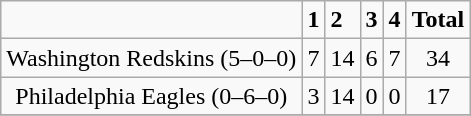<table class="wikitable" 100%>
<tr>
<td></td>
<td><strong>1</strong></td>
<td><strong>2</strong></td>
<td><strong>3</strong></td>
<td><strong>4</strong></td>
<td><strong>Total</strong></td>
</tr>
<tr align="center" bgcolor="">
<td>Washington Redskins (5–0–0)</td>
<td>7</td>
<td>14</td>
<td>6</td>
<td>7</td>
<td>34</td>
</tr>
<tr align="center" bgcolor="">
<td>Philadelphia Eagles (0–6–0)</td>
<td>3</td>
<td>14</td>
<td>0</td>
<td>0</td>
<td>17</td>
</tr>
<tr align="center" bgcolor="">
</tr>
</table>
